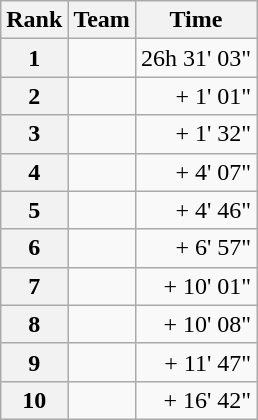<table class="wikitable" margin-bottom:0;">
<tr>
<th scope="col">Rank</th>
<th scope="col">Team</th>
<th scope="col">Time</th>
</tr>
<tr>
<th scope="row">1</th>
<td> </td>
<td align="right">26h 31' 03"</td>
</tr>
<tr>
<th scope="row">2</th>
<td> </td>
<td align="right">+ 1' 01"</td>
</tr>
<tr>
<th scope="row">3</th>
<td> </td>
<td align="right">+ 1' 32"</td>
</tr>
<tr>
<th scope="row">4</th>
<td> </td>
<td align="right">+ 4' 07"</td>
</tr>
<tr>
<th scope="row">5</th>
<td> </td>
<td align="right">+ 4' 46"</td>
</tr>
<tr>
<th scope="row">6</th>
<td> </td>
<td align="right">+ 6' 57"</td>
</tr>
<tr>
<th scope="row">7</th>
<td> </td>
<td align="right">+ 10' 01"</td>
</tr>
<tr>
<th scope="row">8</th>
<td> </td>
<td align="right">+ 10' 08"</td>
</tr>
<tr>
<th scope="row">9</th>
<td> </td>
<td align="right">+ 11' 47"</td>
</tr>
<tr>
<th scope="row">10</th>
<td> </td>
<td align="right">+ 16' 42"</td>
</tr>
</table>
